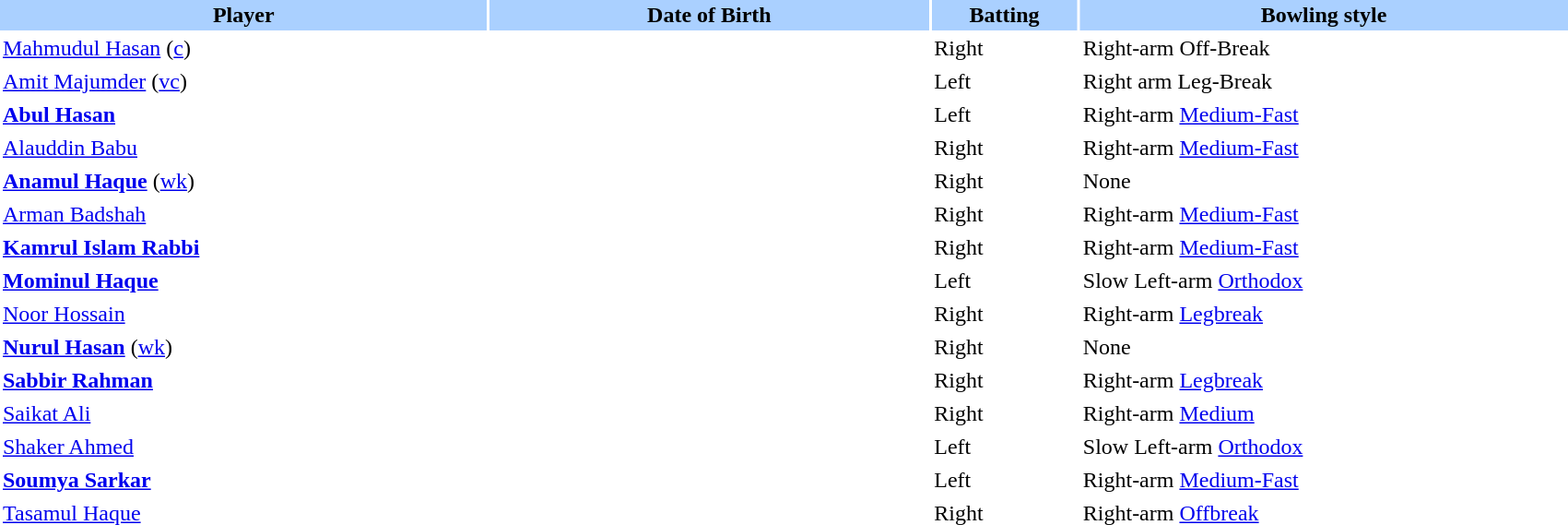<table border="0" cellspacing="2" cellpadding="2" width="90%">
<tr bgcolor=AAD0FF>
<th width=20%>Player</th>
<th width=18%>Date of Birth</th>
<th width=6%>Batting</th>
<th width=20%>Bowling style</th>
</tr>
<tr>
<td><a href='#'>Mahmudul Hasan</a> (<a href='#'>c</a>)</td>
<td></td>
<td>Right</td>
<td>Right-arm Off-Break</td>
</tr>
<tr>
<td><a href='#'>Amit Majumder</a> (<a href='#'>vc</a>)</td>
<td></td>
<td>Left</td>
<td>Right arm Leg-Break</td>
</tr>
<tr>
<td><strong><a href='#'>Abul Hasan</a></strong></td>
<td></td>
<td>Left</td>
<td>Right-arm <a href='#'>Medium-Fast</a></td>
</tr>
<tr>
<td><a href='#'>Alauddin Babu</a></td>
<td></td>
<td>Right</td>
<td>Right-arm <a href='#'>Medium-Fast</a></td>
</tr>
<tr>
<td><strong><a href='#'>Anamul Haque</a></strong> (<a href='#'>wk</a>)</td>
<td></td>
<td>Right</td>
<td>None</td>
</tr>
<tr>
<td><a href='#'>Arman Badshah</a></td>
<td></td>
<td>Right</td>
<td>Right-arm <a href='#'>Medium-Fast</a></td>
</tr>
<tr>
<td><strong><a href='#'>Kamrul Islam Rabbi</a></strong></td>
<td></td>
<td>Right</td>
<td>Right-arm <a href='#'>Medium-Fast</a></td>
</tr>
<tr>
<td><strong><a href='#'>Mominul Haque</a></strong></td>
<td></td>
<td>Left</td>
<td>Slow Left-arm <a href='#'>Orthodox</a></td>
</tr>
<tr>
<td><a href='#'>Noor Hossain</a></td>
<td></td>
<td>Right</td>
<td>Right-arm <a href='#'>Legbreak</a></td>
</tr>
<tr>
<td><strong><a href='#'>Nurul Hasan</a></strong> (<a href='#'>wk</a>)</td>
<td></td>
<td>Right</td>
<td>None</td>
</tr>
<tr>
<td><strong><a href='#'>Sabbir Rahman</a></strong></td>
<td></td>
<td>Right</td>
<td>Right-arm <a href='#'>Legbreak</a></td>
</tr>
<tr>
<td><a href='#'>Saikat Ali</a></td>
<td></td>
<td>Right</td>
<td>Right-arm <a href='#'>Medium</a></td>
</tr>
<tr>
<td><a href='#'>Shaker Ahmed</a></td>
<td></td>
<td>Left</td>
<td>Slow Left-arm <a href='#'>Orthodox</a></td>
</tr>
<tr>
<td><strong><a href='#'>Soumya Sarkar</a></strong></td>
<td></td>
<td>Left</td>
<td>Right-arm <a href='#'>Medium-Fast</a></td>
</tr>
<tr>
<td><a href='#'>Tasamul Haque</a></td>
<td></td>
<td>Right</td>
<td>Right-arm <a href='#'>Offbreak</a></td>
</tr>
</table>
